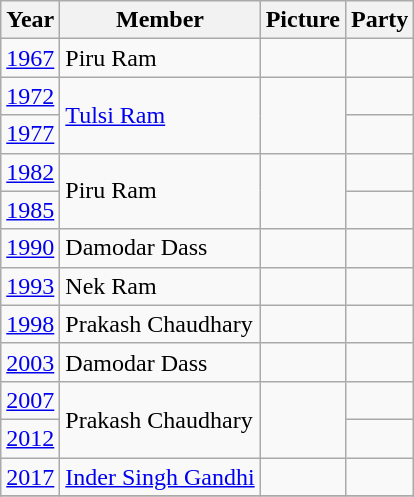<table class="wikitable sortable">
<tr>
<th>Year</th>
<th>Member</th>
<th>Picture</th>
<th colspan="2">Party</th>
</tr>
<tr>
<td><a href='#'>1967</a></td>
<td>Piru Ram</td>
<td></td>
<td></td>
</tr>
<tr>
<td><a href='#'>1972</a></td>
<td rowspan="2"><a href='#'>Tulsi Ram</a></td>
<td rowspan="2"></td>
<td></td>
</tr>
<tr>
<td><a href='#'>1977</a></td>
<td></td>
</tr>
<tr>
<td><a href='#'>1982</a></td>
<td rowspan="2">Piru Ram</td>
<td rowspan="2"></td>
<td></td>
</tr>
<tr>
<td><a href='#'>1985</a></td>
</tr>
<tr>
<td><a href='#'>1990</a></td>
<td>Damodar Dass</td>
<td></td>
<td></td>
</tr>
<tr>
<td><a href='#'>1993</a></td>
<td>Nek Ram</td>
<td></td>
<td></td>
</tr>
<tr>
<td><a href='#'>1998</a></td>
<td>Prakash Chaudhary</td>
<td></td>
<td></td>
</tr>
<tr>
<td><a href='#'>2003</a></td>
<td>Damodar Dass</td>
<td></td>
<td></td>
</tr>
<tr>
<td><a href='#'>2007</a></td>
<td rowspan="2">Prakash Chaudhary</td>
<td rowspan="2"></td>
<td></td>
</tr>
<tr>
<td><a href='#'>2012</a></td>
</tr>
<tr>
<td><a href='#'>2017</a></td>
<td><a href='#'>Inder Singh Gandhi</a></td>
<td></td>
<td></td>
</tr>
<tr>
</tr>
</table>
